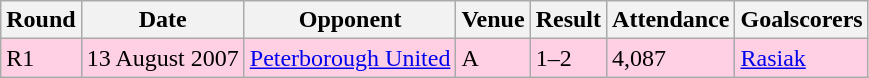<table class="wikitable">
<tr>
<th>Round</th>
<th>Date</th>
<th>Opponent</th>
<th>Venue</th>
<th>Result</th>
<th>Attendance</th>
<th>Goalscorers</th>
</tr>
<tr style="background:#ffd0e3;">
<td>R1</td>
<td>13 August 2007</td>
<td><a href='#'>Peterborough United</a></td>
<td>A</td>
<td>1–2</td>
<td>4,087</td>
<td><a href='#'>Rasiak</a></td>
</tr>
</table>
